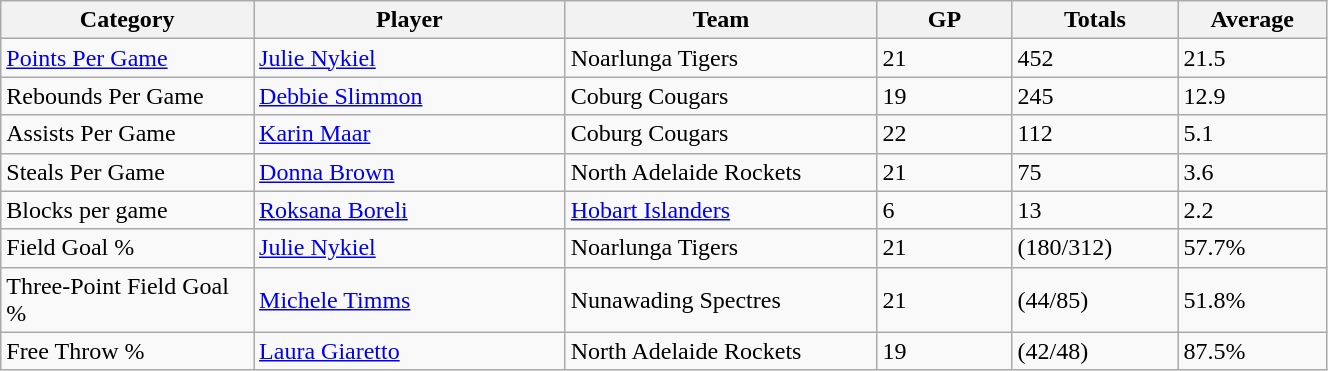<table class="wikitable" style="width: 70%">
<tr>
<th width=100>Category</th>
<th width=125>Player</th>
<th width=125>Team</th>
<th width=50>GP</th>
<th width=50>Totals</th>
<th width=50>Average</th>
</tr>
<tr>
<td><a href='#'>Points Per Game</a></td>
<td><a href='#'>Julie Nykiel</a></td>
<td>Noarlunga Tigers</td>
<td>21</td>
<td>452</td>
<td>21.5</td>
</tr>
<tr>
<td>Rebounds Per Game</td>
<td><a href='#'>Debbie Slimmon</a></td>
<td>Coburg Cougars</td>
<td>19</td>
<td>245</td>
<td>12.9</td>
</tr>
<tr>
<td>Assists Per Game</td>
<td><a href='#'>Karin Maar</a></td>
<td>Coburg Cougars</td>
<td>22</td>
<td>112</td>
<td>5.1</td>
</tr>
<tr>
<td>Steals Per Game</td>
<td><a href='#'>Donna Brown</a></td>
<td>North Adelaide Rockets</td>
<td>21</td>
<td>75</td>
<td>3.6</td>
</tr>
<tr>
<td>Blocks per game</td>
<td><a href='#'>Roksana Boreli</a></td>
<td><a href='#'>Hobart Islanders</a></td>
<td>6</td>
<td>13</td>
<td>2.2</td>
</tr>
<tr>
<td>Field Goal %</td>
<td><a href='#'>Julie Nykiel</a></td>
<td>Noarlunga Tigers</td>
<td>21</td>
<td>(180/312)</td>
<td>57.7%</td>
</tr>
<tr>
<td>Three-Point Field Goal %</td>
<td><a href='#'>Michele Timms</a></td>
<td>Nunawading Spectres</td>
<td>21</td>
<td>(44/85)</td>
<td>51.8%</td>
</tr>
<tr>
<td>Free Throw %</td>
<td><a href='#'>Laura Giaretto</a></td>
<td>North Adelaide Rockets</td>
<td>19</td>
<td>(42/48)</td>
<td>87.5%</td>
</tr>
</table>
